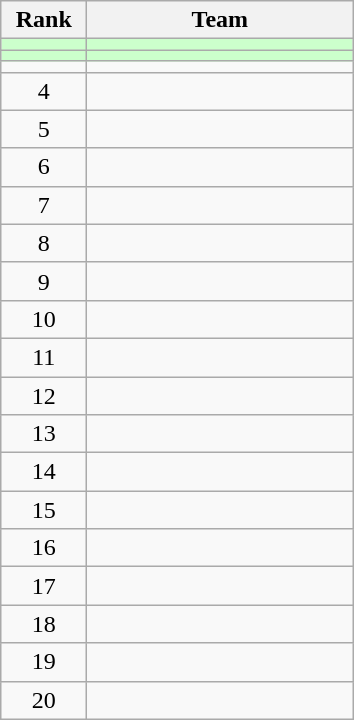<table class="wikitable" style="text-align: center">
<tr>
<th width=50>Rank</th>
<th width=170>Team</th>
</tr>
<tr bgcolor=#ccffcc>
<td></td>
<td align=left></td>
</tr>
<tr bgcolor=#ccffcc>
<td></td>
<td align=left></td>
</tr>
<tr>
<td></td>
<td align=left></td>
</tr>
<tr>
<td>4</td>
<td align=left></td>
</tr>
<tr>
<td>5</td>
<td align=left></td>
</tr>
<tr>
<td>6</td>
<td align=left></td>
</tr>
<tr>
<td>7</td>
<td align=left></td>
</tr>
<tr>
<td>8</td>
<td align=left></td>
</tr>
<tr>
<td>9</td>
<td align=left></td>
</tr>
<tr>
<td>10</td>
<td align=left></td>
</tr>
<tr>
<td>11</td>
<td align=left></td>
</tr>
<tr>
<td>12</td>
<td align=left></td>
</tr>
<tr>
<td>13</td>
<td align=left></td>
</tr>
<tr>
<td>14</td>
<td align=left></td>
</tr>
<tr>
<td>15</td>
<td align=left></td>
</tr>
<tr>
<td>16</td>
<td align=left></td>
</tr>
<tr>
<td>17</td>
<td align=left></td>
</tr>
<tr>
<td>18</td>
<td align=left></td>
</tr>
<tr>
<td>19</td>
<td align=left></td>
</tr>
<tr>
<td>20</td>
<td align=left></td>
</tr>
</table>
